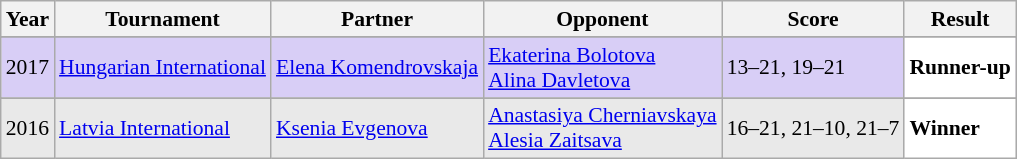<table class="sortable wikitable" style="font-size: 90%;">
<tr>
<th>Year</th>
<th>Tournament</th>
<th>Partner</th>
<th>Opponent</th>
<th>Score</th>
<th>Result</th>
</tr>
<tr>
</tr>
<tr style="background:#D8CEF6">
<td align="center">2017</td>
<td align="left"><a href='#'>Hungarian International</a></td>
<td align="left"> <a href='#'>Elena Komendrovskaja</a></td>
<td align="left"> <a href='#'>Ekaterina Bolotova</a> <br>  <a href='#'>Alina Davletova</a></td>
<td align="left">13–21, 19–21</td>
<td style="text-align:left; background:white"> <strong>Runner-up</strong></td>
</tr>
<tr>
</tr>
<tr style="background:#E9E9E9">
<td align="center">2016</td>
<td align="left"><a href='#'>Latvia International</a></td>
<td align="left"> <a href='#'>Ksenia Evgenova</a></td>
<td align="left"> <a href='#'>Anastasiya Cherniavskaya</a> <br>  <a href='#'>Alesia Zaitsava</a></td>
<td align="left">16–21, 21–10, 21–7</td>
<td style="text-align:left; background:white"> <strong>Winner</strong></td>
</tr>
</table>
